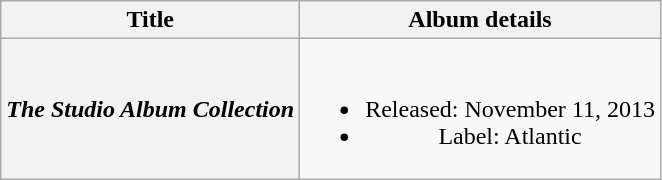<table class="wikitable plainrowheaders" style="text-align:center;">
<tr>
<th>Title</th>
<th>Album details</th>
</tr>
<tr>
<th scope="row"><em>The Studio Album Collection</em></th>
<td><br><ul><li>Released: November 11, 2013</li><li>Label: Atlantic</li></ul></td>
</tr>
</table>
